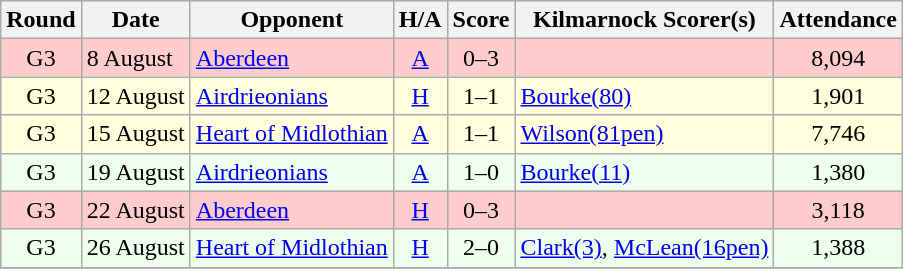<table class="wikitable" style="text-align:center">
<tr>
<th>Round</th>
<th>Date</th>
<th>Opponent</th>
<th>H/A</th>
<th>Score</th>
<th>Kilmarnock Scorer(s)</th>
<th>Attendance</th>
</tr>
<tr bgcolor=#FFCCCC>
<td>G3</td>
<td align=left>8 August</td>
<td align=left><a href='#'>Aberdeen</a></td>
<td><a href='#'>A</a></td>
<td>0–3</td>
<td align=left></td>
<td>8,094</td>
</tr>
<tr bgcolor=#FFFFDD>
<td>G3</td>
<td align=left>12 August</td>
<td align=left><a href='#'>Airdrieonians</a></td>
<td><a href='#'>H</a></td>
<td>1–1</td>
<td align=left><a href='#'>Bourke(80)</a></td>
<td>1,901</td>
</tr>
<tr bgcolor=#FFFFDD>
<td>G3</td>
<td align=left>15 August</td>
<td align=left><a href='#'>Heart of Midlothian</a></td>
<td><a href='#'>A</a></td>
<td>1–1</td>
<td align=left><a href='#'>Wilson(81pen)</a></td>
<td>7,746</td>
</tr>
<tr bgcolor=#EEFFEE>
<td>G3</td>
<td align=left>19 August</td>
<td align=left><a href='#'>Airdrieonians</a></td>
<td><a href='#'>A</a></td>
<td>1–0</td>
<td align=left><a href='#'>Bourke(11)</a></td>
<td>1,380</td>
</tr>
<tr bgcolor=#FFCCCC>
<td>G3</td>
<td align=left>22 August</td>
<td align=left><a href='#'>Aberdeen</a></td>
<td><a href='#'>H</a></td>
<td>0–3</td>
<td align=left></td>
<td>3,118</td>
</tr>
<tr bgcolor=#EEFFEE>
<td>G3</td>
<td align=left>26 August</td>
<td align=left><a href='#'>Heart of Midlothian</a></td>
<td><a href='#'>H</a></td>
<td>2–0</td>
<td align=left><a href='#'>Clark(3)</a>, <a href='#'>McLean(16pen)</a></td>
<td>1,388</td>
</tr>
<tr>
</tr>
</table>
